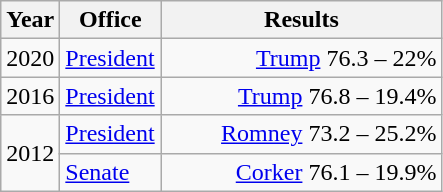<table class=wikitable>
<tr>
<th width="30">Year</th>
<th width="60">Office</th>
<th width="180">Results</th>
</tr>
<tr>
<td>2020</td>
<td><a href='#'>President</a></td>
<td align="right" ><a href='#'>Trump</a> 76.3 – 22%</td>
</tr>
<tr>
<td>2016</td>
<td><a href='#'>President</a></td>
<td align="right" ><a href='#'>Trump</a> 76.8 – 19.4%</td>
</tr>
<tr>
<td rowspan="2">2012</td>
<td><a href='#'>President</a></td>
<td align="right" ><a href='#'>Romney</a> 73.2 – 25.2%</td>
</tr>
<tr>
<td><a href='#'>Senate</a></td>
<td align="right" ><a href='#'>Corker</a> 76.1 – 19.9%</td>
</tr>
</table>
